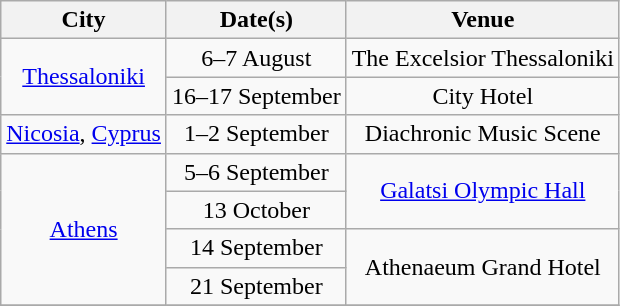<table class="wikitable sortable plainrowheaders" style="text-align:center">
<tr>
<th>City</th>
<th scope="col">Date(s)</th>
<th scope="col">Venue</th>
</tr>
<tr>
<td rowspan=2><a href='#'>Thessaloniki</a></td>
<td>6–7 August</td>
<td>The Excelsior Thessaloniki</td>
</tr>
<tr>
<td>16–17 September</td>
<td>City Hotel</td>
</tr>
<tr>
<td><a href='#'>Nicosia</a>, <a href='#'>Cyprus</a></td>
<td>1–2 September</td>
<td>Diachronic Music Scene</td>
</tr>
<tr>
<td rowspan=4><a href='#'>Athens</a></td>
<td>5–6 September</td>
<td rowspan=2><a href='#'>Galatsi Olympic Hall</a></td>
</tr>
<tr>
<td>13 October</td>
</tr>
<tr>
<td>14 September</td>
<td rowspan=2>Athenaeum Grand Hotel</td>
</tr>
<tr>
<td>21 September</td>
</tr>
<tr>
</tr>
</table>
